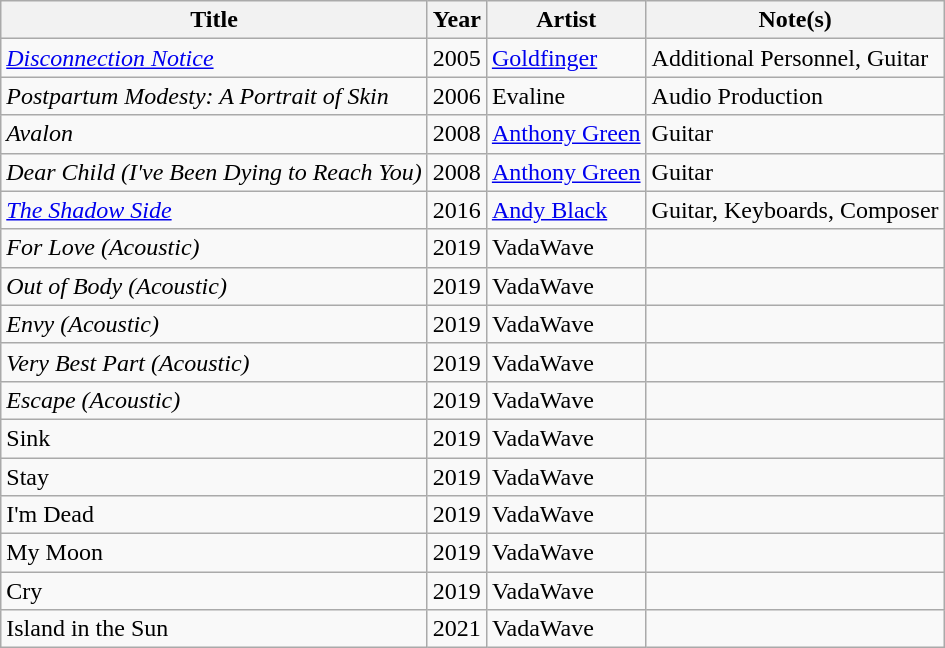<table class="wikitable">
<tr>
<th>Title</th>
<th>Year</th>
<th>Artist</th>
<th>Note(s)</th>
</tr>
<tr>
<td><em><a href='#'>Disconnection Notice</a></em></td>
<td>2005</td>
<td><a href='#'>Goldfinger</a></td>
<td>Additional Personnel, Guitar</td>
</tr>
<tr>
<td><em>Postpartum Modesty: A Portrait of Skin</em></td>
<td>2006</td>
<td>Evaline</td>
<td>Audio Production</td>
</tr>
<tr>
<td><em>Avalon</em></td>
<td>2008</td>
<td><a href='#'>Anthony Green</a></td>
<td>Guitar</td>
</tr>
<tr>
<td><em>Dear Child (I've Been Dying to Reach You)</em></td>
<td>2008</td>
<td><a href='#'>Anthony Green</a></td>
<td>Guitar</td>
</tr>
<tr>
<td><em><a href='#'>The Shadow Side</a></em></td>
<td>2016</td>
<td><a href='#'>Andy Black</a></td>
<td>Guitar, Keyboards, Composer</td>
</tr>
<tr>
<td><em>For Love (Acoustic)</em></td>
<td>2019</td>
<td>VadaWave</td>
<td></td>
</tr>
<tr>
<td><em>Out of Body (Acoustic)</em></td>
<td>2019</td>
<td>VadaWave</td>
<td></td>
</tr>
<tr>
<td><em>Envy (Acoustic)</em></td>
<td>2019</td>
<td>VadaWave</td>
<td></td>
</tr>
<tr>
<td><em>Very Best Part (Acoustic)</em></td>
<td>2019</td>
<td>VadaWave</td>
<td></td>
</tr>
<tr>
<td><em>Escape (Acoustic)</em></td>
<td>2019</td>
<td>VadaWave</td>
<td></td>
</tr>
<tr>
<td>Sink</td>
<td>2019</td>
<td>VadaWave</td>
<td></td>
</tr>
<tr>
<td>Stay</td>
<td>2019</td>
<td>VadaWave</td>
<td></td>
</tr>
<tr>
<td>I'm Dead</td>
<td>2019</td>
<td>VadaWave</td>
<td></td>
</tr>
<tr>
<td>My Moon</td>
<td>2019</td>
<td>VadaWave</td>
<td></td>
</tr>
<tr>
<td>Cry</td>
<td>2019</td>
<td>VadaWave</td>
<td></td>
</tr>
<tr>
<td>Island in the Sun</td>
<td>2021</td>
<td>VadaWave</td>
<td></td>
</tr>
</table>
